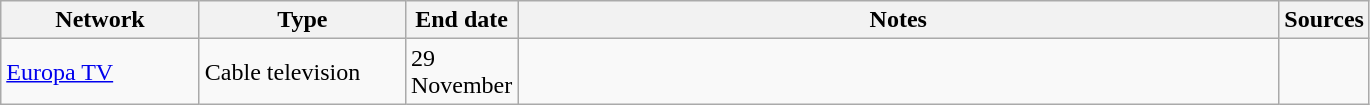<table class="wikitable">
<tr>
<th style="text-align:center; width:125px">Network</th>
<th style="text-align:center; width:130px">Type</th>
<th style="text-align:center; width:60px">End date</th>
<th style="text-align:center; width:500px">Notes</th>
<th style="text-align:center; width:30px">Sources</th>
</tr>
<tr>
<td><a href='#'>Europa TV</a></td>
<td>Cable television</td>
<td>29 November</td>
<td></td>
<td></td>
</tr>
</table>
